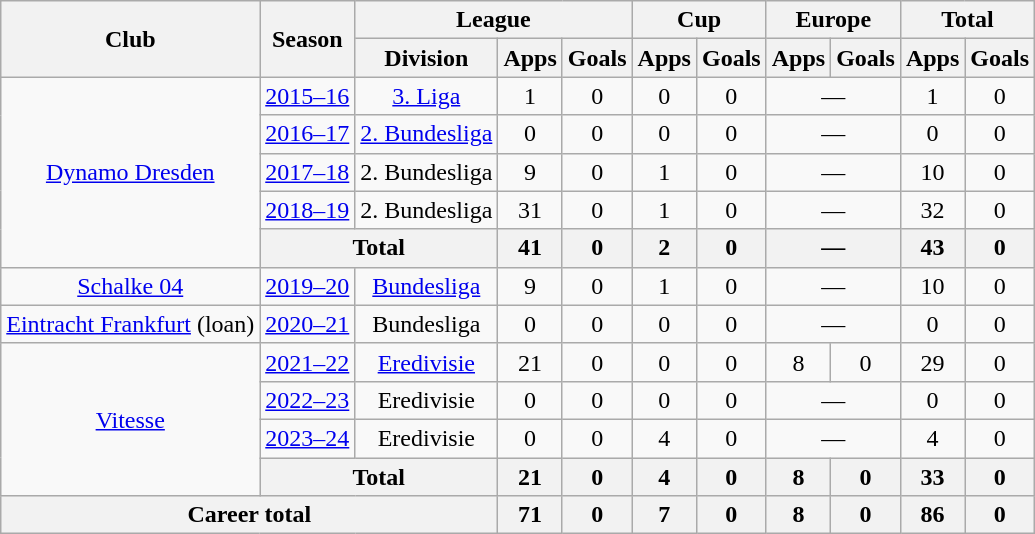<table class="wikitable" style="text-align:center">
<tr>
<th rowspan=2>Club</th>
<th rowspan=2>Season</th>
<th colspan=3>League</th>
<th colspan=2>Cup</th>
<th colspan=2>Europe</th>
<th colspan=2>Total</th>
</tr>
<tr>
<th>Division</th>
<th>Apps</th>
<th>Goals</th>
<th>Apps</th>
<th>Goals</th>
<th>Apps</th>
<th>Goals</th>
<th>Apps</th>
<th>Goals</th>
</tr>
<tr>
<td rowspan=5><a href='#'>Dynamo Dresden</a></td>
<td><a href='#'>2015–16</a></td>
<td><a href='#'>3. Liga</a></td>
<td>1</td>
<td>0</td>
<td>0</td>
<td>0</td>
<td colspan=2>—</td>
<td>1</td>
<td>0</td>
</tr>
<tr>
<td><a href='#'>2016–17</a></td>
<td><a href='#'>2. Bundesliga</a></td>
<td>0</td>
<td>0</td>
<td>0</td>
<td>0</td>
<td colspan=2>—</td>
<td>0</td>
<td>0</td>
</tr>
<tr>
<td><a href='#'>2017–18</a></td>
<td>2. Bundesliga</td>
<td>9</td>
<td>0</td>
<td>1</td>
<td>0</td>
<td colspan=2>—</td>
<td>10</td>
<td>0</td>
</tr>
<tr>
<td><a href='#'>2018–19</a></td>
<td>2. Bundesliga</td>
<td>31</td>
<td>0</td>
<td>1</td>
<td>0</td>
<td colspan=2>—</td>
<td>32</td>
<td>0</td>
</tr>
<tr>
<th colspan=2>Total</th>
<th>41</th>
<th>0</th>
<th>2</th>
<th>0</th>
<th colspan=2>—</th>
<th>43</th>
<th>0</th>
</tr>
<tr>
<td><a href='#'>Schalke 04</a></td>
<td><a href='#'>2019–20</a></td>
<td><a href='#'>Bundesliga</a></td>
<td>9</td>
<td>0</td>
<td>1</td>
<td>0</td>
<td colspan=2>—</td>
<td>10</td>
<td>0</td>
</tr>
<tr>
<td><a href='#'>Eintracht Frankfurt</a> (loan)</td>
<td><a href='#'>2020–21</a></td>
<td>Bundesliga</td>
<td>0</td>
<td>0</td>
<td>0</td>
<td>0</td>
<td colspan="2">—</td>
<td>0</td>
<td>0</td>
</tr>
<tr>
<td rowspan=4><a href='#'>Vitesse</a></td>
<td><a href='#'>2021–22</a></td>
<td><a href='#'>Eredivisie</a></td>
<td>21</td>
<td>0</td>
<td>0</td>
<td>0</td>
<td>8</td>
<td>0</td>
<td>29</td>
<td>0</td>
</tr>
<tr>
<td><a href='#'>2022–23</a></td>
<td>Eredivisie</td>
<td>0</td>
<td>0</td>
<td>0</td>
<td>0</td>
<td colspan="2">—</td>
<td>0</td>
<td>0</td>
</tr>
<tr>
<td><a href='#'>2023–24</a></td>
<td>Eredivisie</td>
<td>0</td>
<td>0</td>
<td>4</td>
<td>0</td>
<td colspan="2">—</td>
<td>4</td>
<td>0</td>
</tr>
<tr>
<th colspan=2>Total</th>
<th>21</th>
<th>0</th>
<th>4</th>
<th>0</th>
<th>8</th>
<th>0</th>
<th>33</th>
<th>0</th>
</tr>
<tr>
<th colspan=3>Career total</th>
<th>71</th>
<th>0</th>
<th>7</th>
<th>0</th>
<th>8</th>
<th>0</th>
<th>86</th>
<th>0</th>
</tr>
</table>
